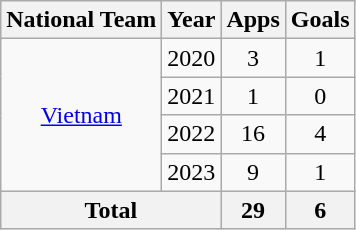<table class="wikitable" style="text-align:center">
<tr>
<th>National Team</th>
<th>Year</th>
<th>Apps</th>
<th>Goals</th>
</tr>
<tr>
<td rowspan="4"><a href='#'>Vietnam</a></td>
<td>2020</td>
<td>3</td>
<td>1</td>
</tr>
<tr>
<td>2021</td>
<td>1</td>
<td>0</td>
</tr>
<tr>
<td>2022</td>
<td>16</td>
<td>4</td>
</tr>
<tr>
<td>2023</td>
<td>9</td>
<td>1</td>
</tr>
<tr>
<th colspan=2>Total</th>
<th>29</th>
<th>6</th>
</tr>
</table>
